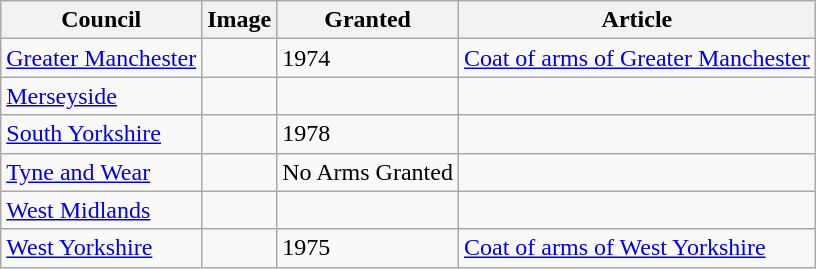<table class="wikitable">
<tr>
<th>Council</th>
<th>Image</th>
<th>Granted</th>
<th>Article</th>
</tr>
<tr>
<td><a href='#'>Greater Manchester</a></td>
<td></td>
<td>1974</td>
<td><a href='#'>Coat of arms of Greater Manchester</a></td>
</tr>
<tr>
<td><a href='#'>Merseyside</a></td>
<td><br></td>
<td></td>
<td></td>
</tr>
<tr>
<td><a href='#'>South Yorkshire</a></td>
<td></td>
<td>1978</td>
<td></td>
</tr>
<tr>
<td><a href='#'>Tyne and Wear</a></td>
<td></td>
<td>No Arms Granted</td>
<td></td>
</tr>
<tr>
<td><a href='#'>West Midlands</a></td>
<td></td>
<td></td>
<td></td>
</tr>
<tr>
<td><a href='#'>West Yorkshire</a></td>
<td></td>
<td>1975</td>
<td><a href='#'>Coat of arms of West Yorkshire</a></td>
</tr>
</table>
